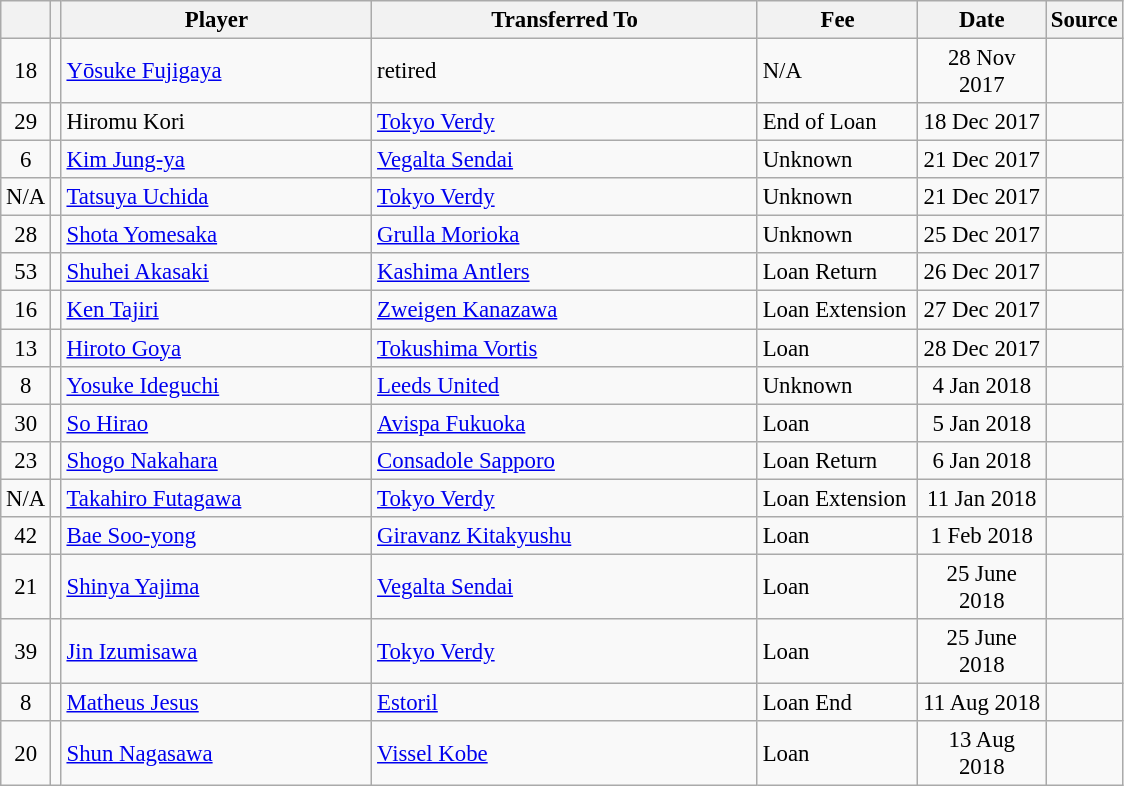<table class="wikitable plainrowheaders sortable" style="font-size:95%">
<tr>
<th></th>
<th></th>
<th scope="col" style="width:200px;">Player</th>
<th scope="col" style="width:250px;">Transferred To</th>
<th scope="col" style="width:100px;">Fee</th>
<th scope="col" style="width:78px;">Date</th>
<th>Source</th>
</tr>
<tr>
<td align=center>18</td>
<td align=center></td>
<td> <a href='#'>Yōsuke Fujigaya</a></td>
<td>retired</td>
<td align=left>N/A</td>
<td align=center>28 Nov 2017</td>
<td align=center></td>
</tr>
<tr>
<td align=center>29</td>
<td align=center></td>
<td> Hiromu Kori</td>
<td> <a href='#'>Tokyo Verdy</a></td>
<td align=left>End of Loan</td>
<td align=center>18 Dec 2017</td>
<td align=center></td>
</tr>
<tr>
<td align=center>6</td>
<td align=center></td>
<td> <a href='#'>Kim Jung-ya</a></td>
<td> <a href='#'>Vegalta Sendai</a></td>
<td align=left>Unknown</td>
<td align=center>21 Dec 2017</td>
<td align=center></td>
</tr>
<tr>
<td align=center>N/A</td>
<td align=center></td>
<td> <a href='#'>Tatsuya Uchida</a></td>
<td> <a href='#'>Tokyo Verdy</a></td>
<td align=left>Unknown</td>
<td align=center>21 Dec 2017</td>
<td align=center></td>
</tr>
<tr>
<td align=center>28</td>
<td align=center></td>
<td> <a href='#'>Shota Yomesaka</a></td>
<td> <a href='#'>Grulla Morioka</a></td>
<td align=left>Unknown</td>
<td align=center>25 Dec 2017</td>
<td align=center></td>
</tr>
<tr>
<td align=center>53</td>
<td align=center></td>
<td> <a href='#'>Shuhei Akasaki</a></td>
<td> <a href='#'>Kashima Antlers</a></td>
<td align=left>Loan Return</td>
<td align=center>26 Dec 2017</td>
<td align=center></td>
</tr>
<tr>
<td align=center>16</td>
<td align=center></td>
<td> <a href='#'>Ken Tajiri</a></td>
<td> <a href='#'>Zweigen Kanazawa</a></td>
<td align=left>Loan Extension</td>
<td align=center>27 Dec 2017</td>
<td align=center></td>
</tr>
<tr>
<td align=center>13</td>
<td align=center></td>
<td> <a href='#'>Hiroto Goya</a></td>
<td> <a href='#'>Tokushima Vortis</a></td>
<td align=left>Loan</td>
<td align=center>28 Dec 2017</td>
<td align=center></td>
</tr>
<tr>
<td align=center>8</td>
<td align=center></td>
<td> <a href='#'>Yosuke Ideguchi</a></td>
<td> <a href='#'>Leeds United</a></td>
<td align=left>Unknown</td>
<td align=center>4 Jan 2018</td>
<td align=center></td>
</tr>
<tr>
<td align=center>30</td>
<td align=center></td>
<td> <a href='#'>So Hirao</a></td>
<td> <a href='#'>Avispa Fukuoka</a></td>
<td align=left>Loan</td>
<td align=center>5 Jan 2018</td>
<td align=center></td>
</tr>
<tr>
<td align=center>23</td>
<td align=center></td>
<td> <a href='#'>Shogo Nakahara</a></td>
<td> <a href='#'>Consadole Sapporo</a></td>
<td align=left>Loan Return</td>
<td align=center>6 Jan 2018</td>
<td align=center></td>
</tr>
<tr>
<td align=center>N/A</td>
<td align=center></td>
<td> <a href='#'>Takahiro Futagawa</a></td>
<td> <a href='#'>Tokyo Verdy</a></td>
<td align=left>Loan Extension</td>
<td align=center>11 Jan 2018</td>
<td align=center></td>
</tr>
<tr>
<td align=center>42</td>
<td align=center></td>
<td> <a href='#'>Bae Soo-yong</a></td>
<td> <a href='#'>Giravanz Kitakyushu</a></td>
<td align=left>Loan</td>
<td align=center>1 Feb 2018</td>
<td align=center></td>
</tr>
<tr>
<td align=center>21</td>
<td align=center></td>
<td> <a href='#'>Shinya Yajima</a></td>
<td> <a href='#'>Vegalta Sendai</a></td>
<td align=left>Loan</td>
<td align=center>25 June 2018</td>
<td align=center></td>
</tr>
<tr>
<td align=center>39</td>
<td align=center></td>
<td> <a href='#'>Jin Izumisawa</a></td>
<td> <a href='#'>Tokyo Verdy</a></td>
<td align=left>Loan</td>
<td align=center>25 June 2018</td>
<td align=center></td>
</tr>
<tr>
<td align=center>8</td>
<td align=center></td>
<td> <a href='#'>Matheus Jesus</a></td>
<td> <a href='#'>Estoril</a></td>
<td align=left>Loan End</td>
<td align=center>11 Aug 2018</td>
<td align=center></td>
</tr>
<tr>
<td align=center>20</td>
<td align=center></td>
<td> <a href='#'>Shun Nagasawa</a></td>
<td> <a href='#'>Vissel Kobe</a></td>
<td align=left>Loan</td>
<td align=center>13 Aug 2018</td>
<td align=center></td>
</tr>
</table>
